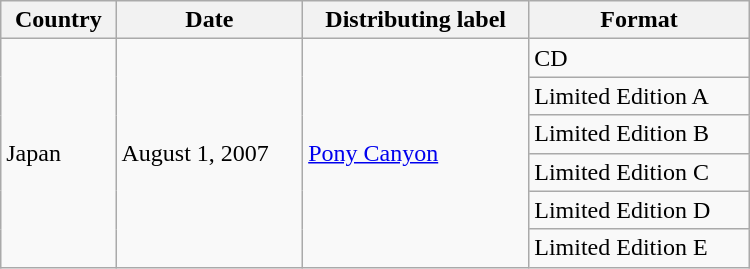<table class="wikitable" style="width:500px">
<tr>
<th>Country</th>
<th>Date</th>
<th>Distributing label</th>
<th>Format</th>
</tr>
<tr>
<td rowspan=6>Japan</td>
<td rowspan=6>August 1, 2007</td>
<td rowspan=6><a href='#'>Pony Canyon</a></td>
<td>CD</td>
</tr>
<tr>
<td>Limited Edition A </td>
</tr>
<tr>
<td>Limited Edition B</td>
</tr>
<tr>
<td>Limited Edition C</td>
</tr>
<tr>
<td>Limited Edition D</td>
</tr>
<tr>
<td>Limited Edition E</td>
</tr>
</table>
